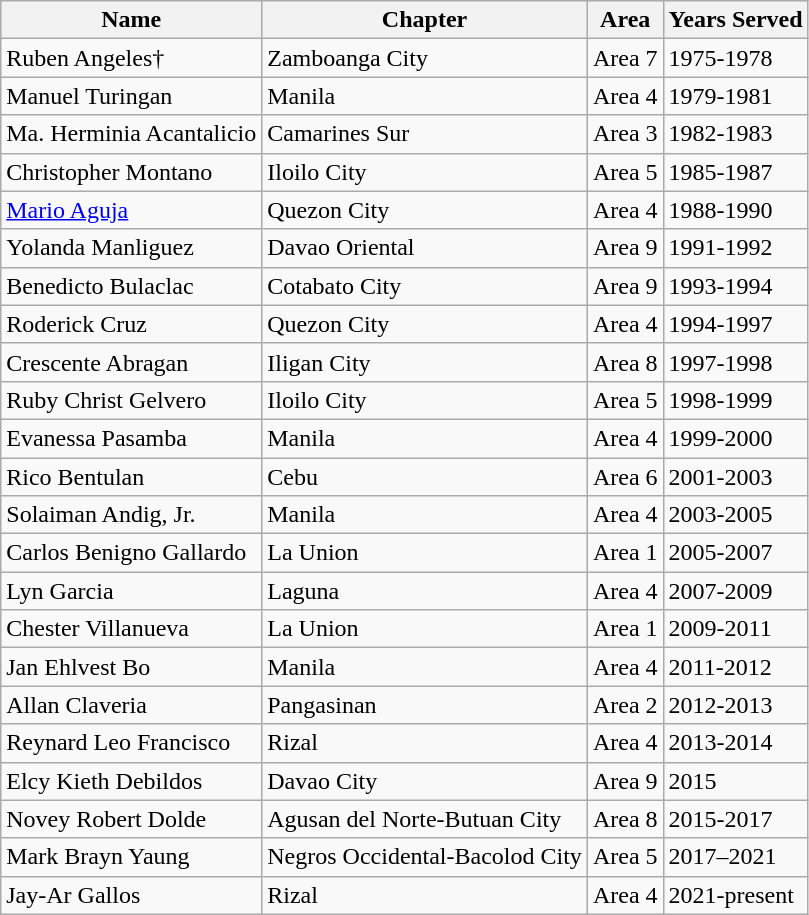<table class="wikitable">
<tr>
<th>Name</th>
<th>Chapter</th>
<th>Area</th>
<th>Years Served</th>
</tr>
<tr>
<td>Ruben Angeles†</td>
<td>Zamboanga City</td>
<td>Area 7</td>
<td>1975-1978</td>
</tr>
<tr>
<td>Manuel Turingan</td>
<td>Manila</td>
<td>Area 4</td>
<td>1979-1981</td>
</tr>
<tr>
<td>Ma. Herminia Acantalicio</td>
<td>Camarines Sur</td>
<td>Area 3</td>
<td>1982-1983</td>
</tr>
<tr>
<td>Christopher Montano</td>
<td>Iloilo City</td>
<td>Area 5</td>
<td>1985-1987</td>
</tr>
<tr>
<td><a href='#'>Mario Aguja</a></td>
<td>Quezon City</td>
<td>Area 4</td>
<td>1988-1990</td>
</tr>
<tr>
<td>Yolanda Manliguez</td>
<td>Davao Oriental</td>
<td>Area 9</td>
<td>1991-1992</td>
</tr>
<tr>
<td>Benedicto Bulaclac</td>
<td>Cotabato City</td>
<td>Area 9</td>
<td>1993-1994</td>
</tr>
<tr>
<td>Roderick Cruz</td>
<td>Quezon City</td>
<td>Area 4</td>
<td>1994-1997</td>
</tr>
<tr>
<td>Crescente Abragan</td>
<td>Iligan City</td>
<td>Area 8</td>
<td>1997-1998</td>
</tr>
<tr>
<td>Ruby Christ Gelvero</td>
<td>Iloilo City</td>
<td>Area 5</td>
<td>1998-1999</td>
</tr>
<tr>
<td>Evanessa Pasamba</td>
<td>Manila</td>
<td>Area 4</td>
<td>1999-2000</td>
</tr>
<tr>
<td>Rico Bentulan</td>
<td>Cebu</td>
<td>Area 6</td>
<td>2001-2003</td>
</tr>
<tr>
<td>Solaiman Andig, Jr.</td>
<td>Manila</td>
<td>Area 4</td>
<td>2003-2005</td>
</tr>
<tr>
<td>Carlos Benigno Gallardo</td>
<td>La Union</td>
<td>Area 1</td>
<td>2005-2007</td>
</tr>
<tr>
<td>Lyn Garcia</td>
<td>Laguna</td>
<td>Area 4</td>
<td>2007-2009</td>
</tr>
<tr>
<td>Chester Villanueva</td>
<td>La Union</td>
<td>Area 1</td>
<td>2009-2011</td>
</tr>
<tr>
<td>Jan Ehlvest Bo</td>
<td>Manila</td>
<td>Area 4</td>
<td>2011-2012</td>
</tr>
<tr>
<td>Allan Claveria</td>
<td>Pangasinan</td>
<td>Area 2</td>
<td>2012-2013</td>
</tr>
<tr>
<td>Reynard Leo Francisco</td>
<td>Rizal</td>
<td>Area 4</td>
<td>2013-2014</td>
</tr>
<tr>
<td>Elcy Kieth Debildos</td>
<td>Davao City</td>
<td>Area 9</td>
<td>2015</td>
</tr>
<tr>
<td>Novey Robert Dolde</td>
<td>Agusan del Norte-Butuan City</td>
<td>Area 8</td>
<td>2015-2017</td>
</tr>
<tr>
<td>Mark Brayn Yaung</td>
<td>Negros Occidental-Bacolod City</td>
<td>Area 5</td>
<td>2017–2021</td>
</tr>
<tr>
<td>Jay-Ar Gallos</td>
<td>Rizal</td>
<td>Area 4</td>
<td>2021-present</td>
</tr>
</table>
